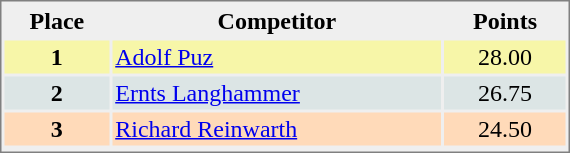<table style="border-style:solid;border-width:1px;border-color:#808080;background-color:#EFEFEF" cellspacing="2" cellpadding="2" width="380px">
<tr bgcolor="#EFEFEF">
<th align=center>Place</th>
<th align=center>Competitor</th>
<th align=center>Points</th>
</tr>
<tr align="center" valign="top" bgcolor="#F7F6A8">
<th>1</th>
<td align="left"> <a href='#'>Adolf Puz</a></td>
<td align="center">28.00</td>
</tr>
<tr align="center" valign="top" bgcolor="#DCE5E5">
<th>2</th>
<td align="left"> <a href='#'>Ernts Langhammer</a></td>
<td align="center">26.75</td>
</tr>
<tr align="center" valign="top" bgcolor="#FFDAB9">
<th>3</th>
<td align="left"> <a href='#'>Richard Reinwarth</a></td>
<td align="center">24.50</td>
</tr>
<tr align="center" valign="top" bgcolor="#FFFFFF">
</tr>
</table>
